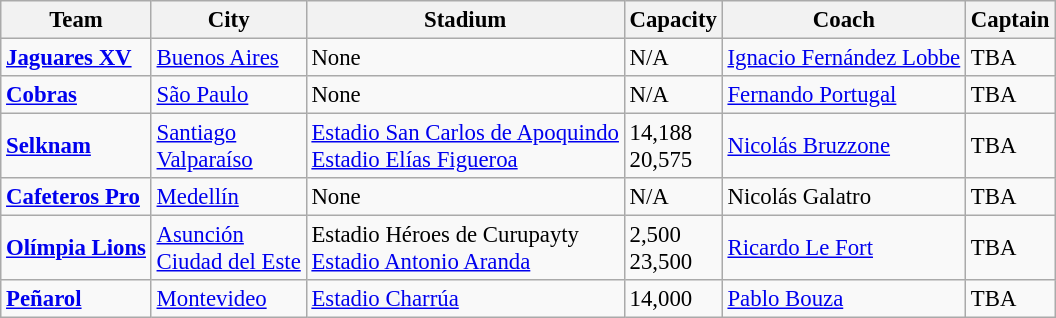<table class="wikitable sortable" style="font-size:95%">
<tr>
<th>Team</th>
<th>City</th>
<th>Stadium</th>
<th>Capacity</th>
<th>Coach</th>
<th>Captain</th>
</tr>
<tr>
<td> <strong><a href='#'>Jaguares XV</a></strong></td>
<td><a href='#'>Buenos Aires</a></td>
<td>None</td>
<td>N/A</td>
<td> <a href='#'>Ignacio Fernández Lobbe</a></td>
<td>TBA</td>
</tr>
<tr>
<td> <strong><a href='#'>Cobras</a></strong></td>
<td><a href='#'>São Paulo</a></td>
<td>None</td>
<td>N/A</td>
<td> <a href='#'>Fernando Portugal</a></td>
<td>TBA</td>
</tr>
<tr>
<td> <strong><a href='#'>Selknam</a></strong></td>
<td><a href='#'>Santiago</a> <br> <a href='#'>Valparaíso</a></td>
<td><a href='#'>Estadio San Carlos de Apoquindo</a> <br> <a href='#'>Estadio Elías Figueroa</a></td>
<td>14,188 <br> 20,575</td>
<td> <a href='#'>Nicolás Bruzzone</a></td>
<td>TBA</td>
</tr>
<tr>
<td> <strong><a href='#'>Cafeteros Pro</a></strong></td>
<td><a href='#'>Medellín</a></td>
<td>None</td>
<td>N/A</td>
<td> Nicolás Galatro</td>
<td>TBA</td>
</tr>
<tr>
<td> <strong><a href='#'>Olímpia Lions</a></strong></td>
<td><a href='#'>Asunción</a> <br> <a href='#'>Ciudad del Este</a></td>
<td>Estadio Héroes de Curupayty <br> <a href='#'>Estadio Antonio Aranda</a></td>
<td>2,500 <br> 23,500</td>
<td><a href='#'>Ricardo Le Fort</a></td>
<td>TBA</td>
</tr>
<tr>
<td> <strong><a href='#'>Peñarol</a></strong></td>
<td><a href='#'>Montevideo</a></td>
<td><a href='#'>Estadio Charrúa</a></td>
<td>14,000</td>
<td> <a href='#'>Pablo Bouza</a></td>
<td>TBA</td>
</tr>
</table>
